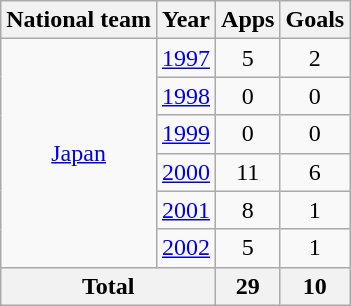<table class="wikitable" style="text-align:center">
<tr>
<th>National team</th>
<th>Year</th>
<th>Apps</th>
<th>Goals</th>
</tr>
<tr>
<td rowspan="6"><a href='#'>Japan</a></td>
<td><a href='#'>1997</a></td>
<td>5</td>
<td>2</td>
</tr>
<tr>
<td><a href='#'>1998</a></td>
<td>0</td>
<td>0</td>
</tr>
<tr>
<td><a href='#'>1999</a></td>
<td>0</td>
<td>0</td>
</tr>
<tr>
<td><a href='#'>2000</a></td>
<td>11</td>
<td>6</td>
</tr>
<tr>
<td><a href='#'>2001</a></td>
<td>8</td>
<td>1</td>
</tr>
<tr>
<td><a href='#'>2002</a></td>
<td>5</td>
<td>1</td>
</tr>
<tr>
<th colspan="2">Total</th>
<th>29</th>
<th>10</th>
</tr>
</table>
